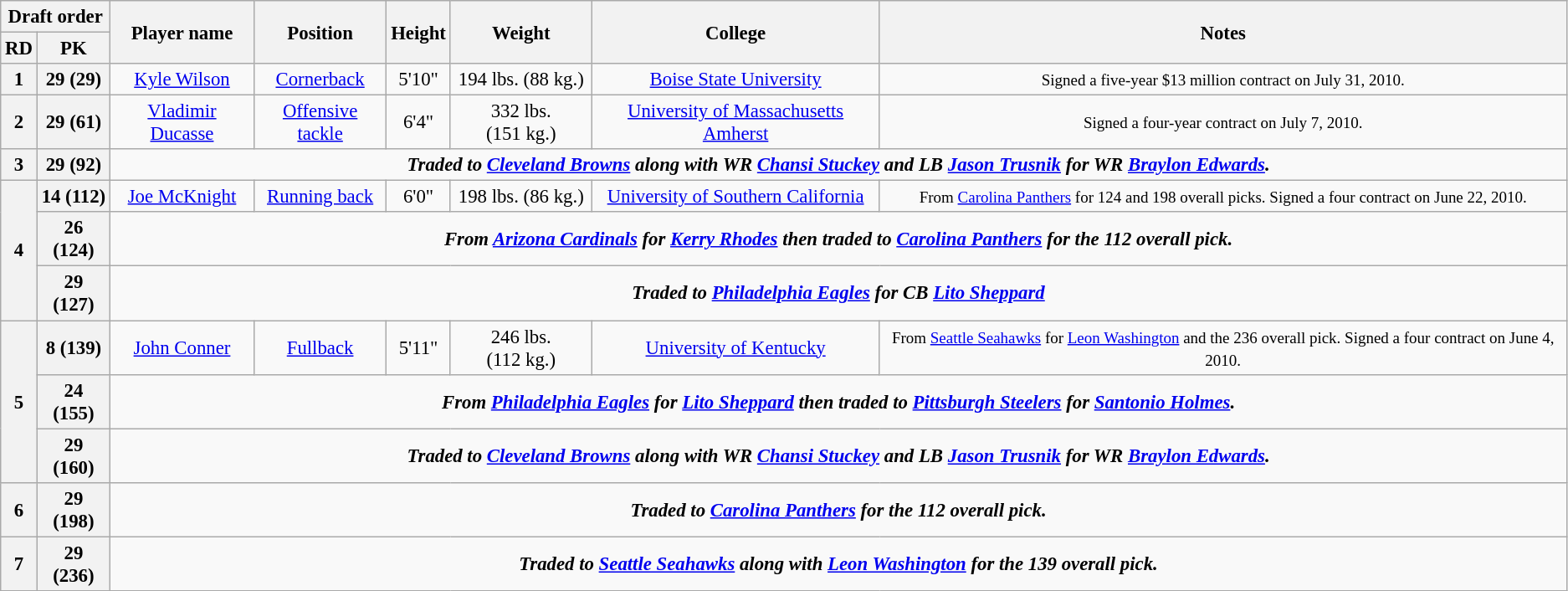<table class="wikitable" style="font-size: 95%;text-align:center;">
<tr>
<th colspan="2">Draft order</th>
<th rowspan="2">Player name</th>
<th rowspan="2">Position</th>
<th rowspan="2">Height</th>
<th rowspan="2">Weight</th>
<th rowspan="2">College</th>
<th rowspan="2">Notes</th>
</tr>
<tr>
<th>RD</th>
<th>PK</th>
</tr>
<tr>
<th>1</th>
<th>29 (29)</th>
<td><a href='#'>Kyle Wilson</a></td>
<td><a href='#'>Cornerback</a></td>
<td>5'10"</td>
<td>194 lbs. (88 kg.)</td>
<td><a href='#'>Boise State University</a></td>
<td><small>Signed a five-year $13 million contract on July 31, 2010.</small></td>
</tr>
<tr>
<th>2</th>
<th>29 (61)</th>
<td><a href='#'>Vladimir Ducasse</a></td>
<td><a href='#'>Offensive tackle</a></td>
<td>6'4"</td>
<td>332 lbs. (151 kg.)</td>
<td><a href='#'>University of Massachusetts Amherst</a></td>
<td><small>Signed a four-year contract on July 7, 2010.</small></td>
</tr>
<tr>
<th>3</th>
<th>29 (92)</th>
<td style="text-align:center;" colspan="6"><strong><em>Traded to <a href='#'>Cleveland Browns</a> along with WR <a href='#'>Chansi Stuckey</a> and LB <a href='#'>Jason Trusnik</a> for WR <a href='#'>Braylon Edwards</a>.</em></strong></td>
</tr>
<tr>
<th rowspan=3>4</th>
<th>14 (112)</th>
<td><a href='#'>Joe McKnight</a></td>
<td><a href='#'>Running back</a></td>
<td>6'0"</td>
<td>198 lbs. (86 kg.)</td>
<td><a href='#'>University of Southern California</a></td>
<td><small>From <a href='#'>Carolina Panthers</a> for 124 and 198 overall picks. Signed a four contract on June 22, 2010.</small></td>
</tr>
<tr>
<th>26 (124)</th>
<td style="text-align:center;" colspan="6"><strong><em>From <a href='#'>Arizona Cardinals</a> for <a href='#'>Kerry Rhodes</a> then traded to <a href='#'>Carolina Panthers</a> for the 112 overall pick.</em></strong></td>
</tr>
<tr>
<th>29 (127)</th>
<td style="text-align:center;" colspan="6"><strong><em>Traded to <a href='#'>Philadelphia Eagles</a> for CB <a href='#'>Lito Sheppard</a></em></strong></td>
</tr>
<tr>
<th rowspan=3>5</th>
<th>8 (139)</th>
<td><a href='#'>John Conner</a></td>
<td><a href='#'>Fullback</a></td>
<td>5'11"</td>
<td>246 lbs. (112 kg.)</td>
<td><a href='#'>University of Kentucky</a></td>
<td><small>From <a href='#'>Seattle Seahawks</a> for <a href='#'>Leon Washington</a> and the 236 overall pick. Signed a four contract on June 4, 2010.</small></td>
</tr>
<tr>
<th>24 (155)</th>
<td style="text-align:center;" colspan="6"><strong><em>From <a href='#'>Philadelphia Eagles</a> for <a href='#'>Lito Sheppard</a> then traded to <a href='#'>Pittsburgh Steelers</a> for <a href='#'>Santonio Holmes</a>.</em></strong></td>
</tr>
<tr>
<th>29 (160)</th>
<td style="text-align:center;" colspan="6"><strong><em>Traded to <a href='#'>Cleveland Browns</a> along with WR <a href='#'>Chansi Stuckey</a> and LB <a href='#'>Jason Trusnik</a> for WR <a href='#'>Braylon Edwards</a>.</em></strong></td>
</tr>
<tr>
<th>6</th>
<th>29 (198)</th>
<td style="text-align:center;" colspan="6"><strong><em>Traded to <a href='#'>Carolina Panthers</a> for the 112 overall pick.</em></strong></td>
</tr>
<tr>
<th>7</th>
<th>29 (236)</th>
<td style="text-align:center;" colspan="6"><strong><em>Traded to <a href='#'>Seattle Seahawks</a> along with <a href='#'>Leon Washington</a> for the 139 overall pick.</em></strong></td>
</tr>
</table>
